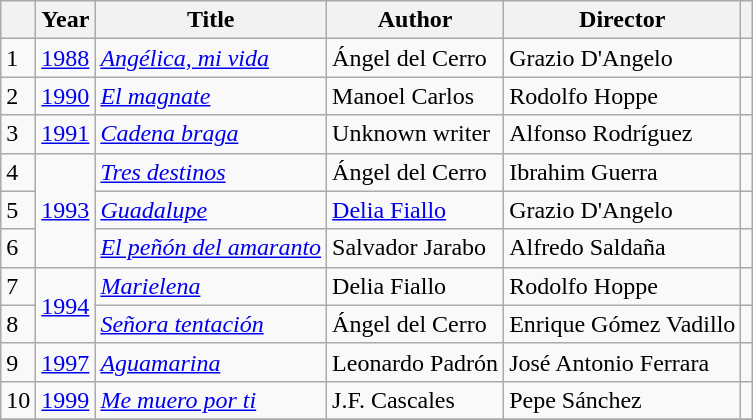<table class="wikitable sortable">
<tr>
<th></th>
<th>Year</th>
<th>Title</th>
<th>Author</th>
<th>Director</th>
<th></th>
</tr>
<tr>
<td>1</td>
<td rowspan="01"><a href='#'>1988</a></td>
<td><em><a href='#'>Angélica, mi vida</a></em></td>
<td>Ángel del Cerro</td>
<td>Grazio D'Angelo</td>
<td></td>
</tr>
<tr>
<td>2</td>
<td rowspan="01"><a href='#'>1990</a></td>
<td><em><a href='#'>El magnate</a></em></td>
<td>Manoel Carlos</td>
<td>Rodolfo Hoppe</td>
<td></td>
</tr>
<tr>
<td>3</td>
<td rowspan="01"><a href='#'>1991</a></td>
<td><em><a href='#'>Cadena braga</a></em></td>
<td>Unknown writer</td>
<td>Alfonso Rodríguez</td>
<td></td>
</tr>
<tr>
<td>4</td>
<td rowspan="03"><a href='#'>1993</a></td>
<td><em><a href='#'>Tres destinos</a></em></td>
<td>Ángel del Cerro</td>
<td>Ibrahim Guerra</td>
<td></td>
</tr>
<tr>
<td>5</td>
<td><em><a href='#'>Guadalupe</a></em></td>
<td><a href='#'>Delia Fiallo</a></td>
<td>Grazio D'Angelo</td>
<td></td>
</tr>
<tr>
<td>6</td>
<td><em><a href='#'>El peñón del amaranto</a></em></td>
<td>Salvador Jarabo</td>
<td>Alfredo Saldaña</td>
<td></td>
</tr>
<tr>
<td>7</td>
<td rowspan="02"><a href='#'>1994</a></td>
<td><em><a href='#'>Marielena</a></em></td>
<td>Delia Fiallo</td>
<td>Rodolfo Hoppe</td>
<td></td>
</tr>
<tr>
<td>8</td>
<td><em><a href='#'>Señora tentación</a></em></td>
<td>Ángel del Cerro</td>
<td>Enrique Gómez Vadillo</td>
<td></td>
</tr>
<tr>
<td>9</td>
<td rowspan="01"><a href='#'>1997</a></td>
<td><em><a href='#'>Aguamarina</a></em></td>
<td>Leonardo Padrón</td>
<td>José Antonio Ferrara</td>
<td></td>
</tr>
<tr>
<td>10</td>
<td rowspan="01"><a href='#'>1999</a></td>
<td><em><a href='#'>Me muero por ti</a></em></td>
<td>J.F. Cascales</td>
<td>Pepe Sánchez</td>
<td></td>
</tr>
<tr>
</tr>
</table>
